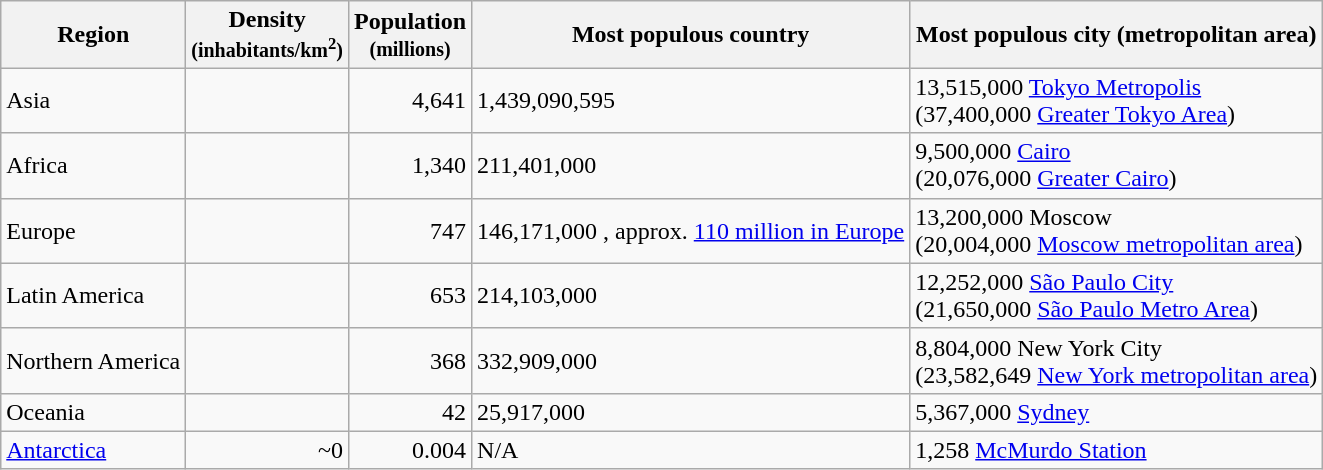<table class="wikitable sortable">
<tr>
<th scope="col">Region</th>
<th scope="col">Density<br><small>(inhabitants/km<sup>2</sup>)</small></th>
<th scope="col">Population<br><small>(millions)</small></th>
<th scope="col">Most populous country</th>
<th scope="col">Most populous city (metropolitan area)</th>
</tr>
<tr>
<td>Asia</td>
<td style="text-align:right"></td>
<td style="text-align:right">4,641</td>
<td data-sort-value="14118e5">1,439,090,595  <strong></strong></td>
<td data-sort-value="135e5">13,515,000   <a href='#'>Tokyo Metropolis</a><br>(37,400,000   <a href='#'>Greater Tokyo Area</a>)</td>
</tr>
<tr>
<td>Africa</td>
<td style="text-align:right"></td>
<td style="text-align:right">1,340</td>
<td data-sort-value="211e6">211,401,000  </td>
<td data-sort-value="95e5">9,500,000   <a href='#'>Cairo</a><br>(20,076,000   <a href='#'>Greater Cairo</a>)</td>
</tr>
<tr>
<td>Europe</td>
<td style="text-align:right"></td>
<td style="text-align:right">747</td>
<td data-sort-value="146e6">146,171,000  , approx. <a href='#'>110 million in Europe</a></td>
<td data-sort-value="132e5">13,200,000   Moscow<br>(20,004,000   <a href='#'>Moscow metropolitan area</a>)</td>
</tr>
<tr>
<td>Latin America</td>
<td style="text-align:right"></td>
<td style="text-align:right">653</td>
<td data-sort-value="214e6">214,103,000  </td>
<td data-sort-value="122e5">12,252,000   <a href='#'>São Paulo City</a><br>(21,650,000   <a href='#'>São Paulo Metro Area</a>)</td>
</tr>
<tr>
<td>Northern America</td>
<td style="text-align:right"></td>
<td style="text-align:right">368</td>
<td data-sort-value="332e6">332,909,000  </td>
<td data-sort-value="88e5">8,804,000   New York City<br>(23,582,649   <a href='#'>New York metropolitan area</a>)</td>
</tr>
<tr>
<td>Oceania</td>
<td style="text-align:right"></td>
<td style="text-align:right">42</td>
<td data-sort-value="25e6">25,917,000  </td>
<td data-sort-value="54e5">5,367,000   <a href='#'>Sydney</a></td>
</tr>
<tr>
<td><a href='#'>Antarctica</a></td>
<td style="text-align:right">~0</td>
<td style="text-align:right">0.004</td>
<td data-sort-value="0">N/A</td>
<td data-sort-value="1258">1,258   <a href='#'>McMurdo Station</a></td>
</tr>
</table>
